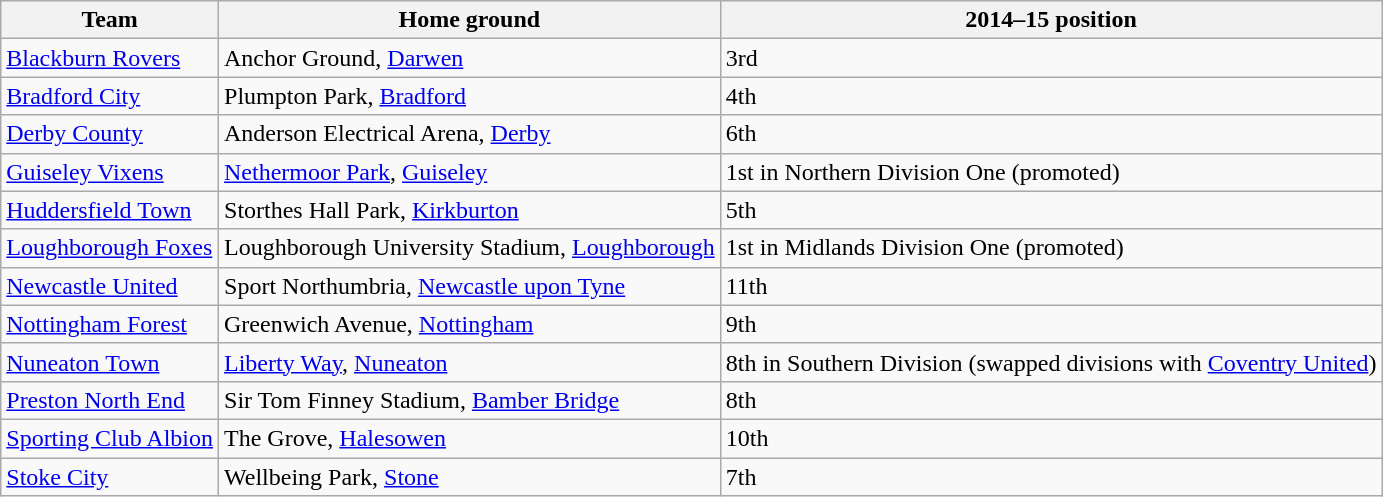<table class=wikitable>
<tr>
<th>Team</th>
<th>Home ground</th>
<th>2014–15 position</th>
</tr>
<tr>
<td><a href='#'>Blackburn Rovers</a></td>
<td>Anchor Ground, <a href='#'>Darwen</a></td>
<td>3rd</td>
</tr>
<tr>
<td><a href='#'>Bradford City</a></td>
<td>Plumpton Park, <a href='#'>Bradford</a></td>
<td>4th</td>
</tr>
<tr>
<td><a href='#'>Derby County</a></td>
<td>Anderson Electrical Arena, <a href='#'>Derby</a></td>
<td>6th</td>
</tr>
<tr>
<td><a href='#'>Guiseley Vixens</a></td>
<td><a href='#'>Nethermoor Park</a>, <a href='#'>Guiseley</a></td>
<td>1st in Northern Division One (promoted)</td>
</tr>
<tr>
<td><a href='#'>Huddersfield Town</a></td>
<td>Storthes Hall Park, <a href='#'>Kirkburton</a></td>
<td>5th</td>
</tr>
<tr>
<td><a href='#'>Loughborough Foxes</a></td>
<td>Loughborough University Stadium, <a href='#'>Loughborough</a></td>
<td>1st in Midlands Division One (promoted)</td>
</tr>
<tr>
<td><a href='#'>Newcastle United</a></td>
<td>Sport Northumbria, <a href='#'>Newcastle upon Tyne</a></td>
<td>11th</td>
</tr>
<tr>
<td><a href='#'>Nottingham Forest</a></td>
<td>Greenwich Avenue, <a href='#'>Nottingham</a></td>
<td>9th</td>
</tr>
<tr>
<td><a href='#'>Nuneaton Town</a></td>
<td><a href='#'>Liberty Way</a>, <a href='#'>Nuneaton</a></td>
<td>8th in Southern Division (swapped divisions with <a href='#'>Coventry United</a>)</td>
</tr>
<tr>
<td><a href='#'>Preston North End</a></td>
<td>Sir Tom Finney Stadium, <a href='#'>Bamber Bridge</a></td>
<td>8th</td>
</tr>
<tr>
<td><a href='#'>Sporting Club Albion</a></td>
<td>The Grove, <a href='#'>Halesowen</a></td>
<td>10th</td>
</tr>
<tr>
<td><a href='#'>Stoke City</a></td>
<td>Wellbeing Park, <a href='#'>Stone</a></td>
<td>7th</td>
</tr>
</table>
